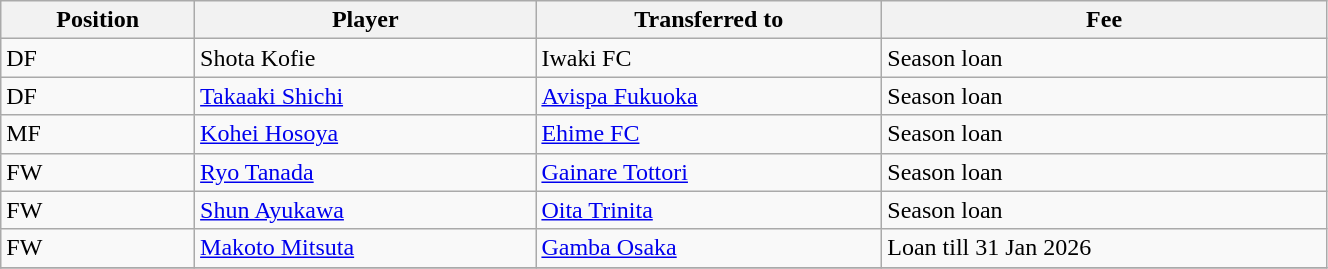<table class="wikitable sortable" style="width:70%; text-align:center; font-size:100%; text-align:left;">
<tr>
<th>Position</th>
<th>Player</th>
<th>Transferred to</th>
<th>Fee</th>
</tr>
<tr>
<td>DF</td>
<td> Shota Kofie</td>
<td> Iwaki FC</td>
<td>Season loan </td>
</tr>
<tr>
<td>DF</td>
<td> <a href='#'>Takaaki Shichi</a></td>
<td> <a href='#'>Avispa Fukuoka</a></td>
<td>Season loan </td>
</tr>
<tr>
<td>MF</td>
<td> <a href='#'>Kohei Hosoya</a></td>
<td> <a href='#'>Ehime FC</a></td>
<td>Season loan </td>
</tr>
<tr>
<td>FW</td>
<td> <a href='#'>Ryo Tanada</a></td>
<td> <a href='#'>Gainare Tottori</a></td>
<td>Season loan </td>
</tr>
<tr>
<td>FW</td>
<td> <a href='#'>Shun Ayukawa</a></td>
<td> <a href='#'>Oita Trinita</a></td>
<td>Season loan </td>
</tr>
<tr>
<td>FW</td>
<td> <a href='#'>Makoto Mitsuta</a></td>
<td> <a href='#'>Gamba Osaka</a></td>
<td>Loan till 31 Jan 2026 </td>
</tr>
<tr>
</tr>
</table>
